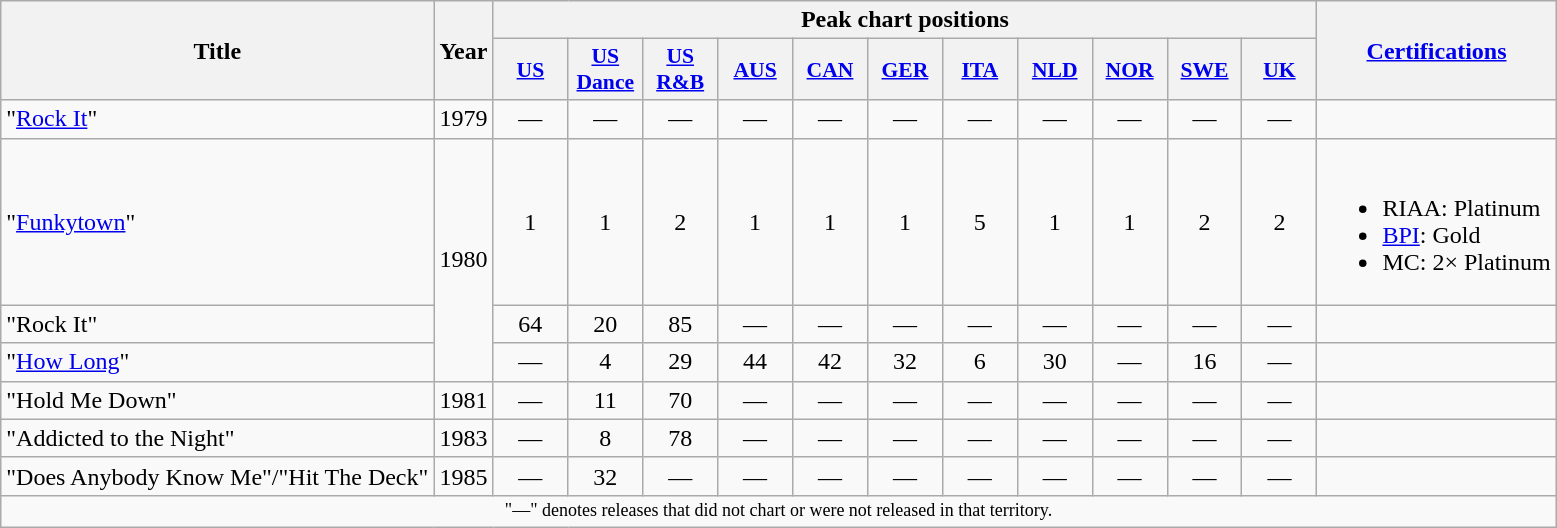<table class="wikitable" border="1">
<tr>
<th scope="col" rowspan=2>Title</th>
<th scope="col" rowspan=2>Year</th>
<th scope="col" colspan=11>Peak chart positions</th>
<th scope="col" rowspan=2><a href='#'>Certifications</a></th>
</tr>
<tr>
<th scope="col" style="width:3em;font-size:90%;"><a href='#'>US</a><br></th>
<th scope="col" style="width:3em;font-size:90%;"><a href='#'>US<br>Dance</a><br></th>
<th scope="col" style="width:3em;font-size:90%;"><a href='#'>US<br>R&B</a><br></th>
<th scope="col" style="width:3em;font-size:90%;"><a href='#'>AUS</a><br></th>
<th scope="col" style="width:3em;font-size:90%;"><a href='#'>CAN</a></th>
<th scope="col" style="width:3em;font-size:90%;"><a href='#'>GER</a><br></th>
<th scope="col" style="width:3em;font-size:90%;"><a href='#'>ITA</a><br></th>
<th scope="col" style="width:3em;font-size:90%;"><a href='#'>NLD</a><br></th>
<th scope="col" style="width:3em;font-size:90%;"><a href='#'>NOR</a><br></th>
<th scope="col" style="width:3em;font-size:90%;"><a href='#'>SWE</a><br></th>
<th scope="col" style="width:3em;font-size:90%;"><a href='#'>UK</a><br></th>
</tr>
<tr>
<td scope="row">"<a href='#'>Rock It</a>"</td>
<td>1979</td>
<td align=center>—</td>
<td align=center>—</td>
<td align=center>—</td>
<td align=center>—</td>
<td align=center>—</td>
<td align=center>—</td>
<td align=center>—</td>
<td align=center>—</td>
<td align=center>—</td>
<td align=center>—</td>
<td align=center>—</td>
<td></td>
</tr>
<tr>
<td scope="row">"<a href='#'>Funkytown</a>"</td>
<td rowspan=3>1980</td>
<td align=center>1</td>
<td align=center>1</td>
<td align=center>2</td>
<td align=center>1</td>
<td align=center>1</td>
<td align=center>1</td>
<td align=center>5</td>
<td align=center>1</td>
<td align=center>1</td>
<td align=center>2</td>
<td align=center>2</td>
<td><br><ul><li>RIAA: Platinum</li><li><a href='#'>BPI</a>: Gold</li><li>MC: 2× Platinum</li></ul></td>
</tr>
<tr>
<td scope="row">"Rock It"</td>
<td align=center>64</td>
<td align=center>20</td>
<td align=center>85</td>
<td align=center>—</td>
<td align=center>—</td>
<td align=center>—</td>
<td align=center>—</td>
<td align=center>—</td>
<td align=center>—</td>
<td align=center>—</td>
<td align=center>—</td>
<td></td>
</tr>
<tr>
<td scope="row">"<a href='#'>How Long</a>"</td>
<td align=center>—</td>
<td align=center>4</td>
<td align=center>29</td>
<td align=center>44</td>
<td align=center>42</td>
<td align=center>32</td>
<td align=center>6</td>
<td align=center>30</td>
<td align=center>—</td>
<td align=center>16</td>
<td align=center>—</td>
<td></td>
</tr>
<tr>
<td scope="row">"Hold Me Down"</td>
<td rowspan=1>1981</td>
<td align=center>—</td>
<td align=center>11</td>
<td align=center>70</td>
<td align=center>—</td>
<td align=center>—</td>
<td align=center>—</td>
<td align=center>—</td>
<td align=center>—</td>
<td align=center>—</td>
<td align=center>—</td>
<td align=center>—</td>
<td></td>
</tr>
<tr>
<td scope="row">"Addicted to the Night"</td>
<td rowspan=1>1983</td>
<td align=center>—</td>
<td align=center>8</td>
<td align=center>78</td>
<td align=center>—</td>
<td align=center>—</td>
<td align=center>—</td>
<td align=center>—</td>
<td align=center>—</td>
<td align=center>—</td>
<td align=center>—</td>
<td align=center>—</td>
<td></td>
</tr>
<tr>
<td scope="row">"Does Anybody Know Me"/"Hit The Deck"</td>
<td>1985</td>
<td align=center>—</td>
<td align=center>32</td>
<td align=center>—</td>
<td align=center>—</td>
<td align=center>—</td>
<td align=center>—</td>
<td align=center>—</td>
<td align=center>—</td>
<td align=center>—</td>
<td align=center>—</td>
<td align=center>—</td>
<td></td>
</tr>
<tr>
<td colspan="15" style="text-align:center; font-size:9pt;">"—" denotes releases that did not chart or were not released in that territory.</td>
</tr>
</table>
